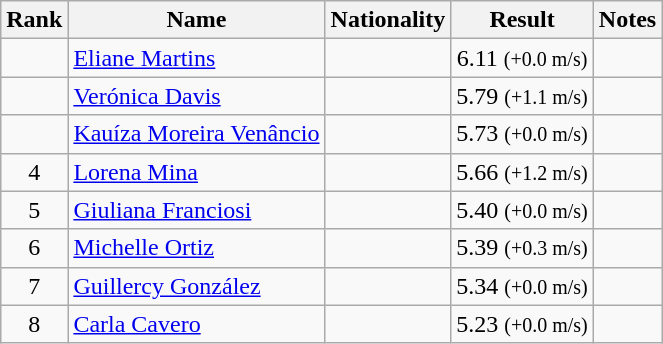<table class="wikitable sortable" style="text-align:center">
<tr>
<th>Rank</th>
<th>Name</th>
<th>Nationality</th>
<th>Result</th>
<th>Notes</th>
</tr>
<tr>
<td align=center></td>
<td align=left><a href='#'>Eliane Martins</a></td>
<td align=left></td>
<td>6.11 <small>(+0.0 m/s)</small></td>
<td></td>
</tr>
<tr>
<td align=center></td>
<td align=left><a href='#'>Verónica Davis</a></td>
<td align=left></td>
<td>5.79 <small>(+1.1 m/s)</small></td>
<td></td>
</tr>
<tr>
<td align=center></td>
<td align=left><a href='#'>Kauíza Moreira Venâncio</a></td>
<td align=left></td>
<td>5.73 <small>(+0.0 m/s)</small></td>
<td></td>
</tr>
<tr>
<td align=center>4</td>
<td align=left><a href='#'>Lorena Mina</a></td>
<td align=left></td>
<td>5.66 <small>(+1.2 m/s)</small></td>
<td></td>
</tr>
<tr>
<td align=center>5</td>
<td align=left><a href='#'>Giuliana Franciosi</a></td>
<td align=left></td>
<td>5.40 <small>(+0.0 m/s)</small></td>
<td></td>
</tr>
<tr>
<td align=center>6</td>
<td align=left><a href='#'>Michelle Ortiz</a></td>
<td align=left></td>
<td>5.39 <small>(+0.3 m/s)</small></td>
<td></td>
</tr>
<tr>
<td align=center>7</td>
<td align=left><a href='#'>Guillercy González</a></td>
<td align=left></td>
<td>5.34 <small>(+0.0 m/s)</small></td>
<td></td>
</tr>
<tr>
<td align=center>8</td>
<td align=left><a href='#'>Carla Cavero</a></td>
<td align=left></td>
<td>5.23 <small>(+0.0 m/s)</small></td>
<td></td>
</tr>
</table>
